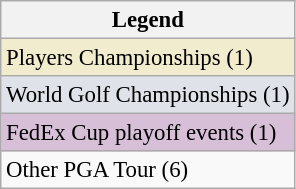<table class="wikitable" style="font-size:95%;">
<tr>
<th>Legend</th>
</tr>
<tr style="background:#f2ecce;">
<td>Players Championships (1)</td>
</tr>
<tr style="background:#dfe2e9;">
<td>World Golf Championships (1)</td>
</tr>
<tr style="background:#D8BFD8;">
<td>FedEx Cup playoff events (1)</td>
</tr>
<tr>
<td>Other PGA Tour (6)</td>
</tr>
</table>
